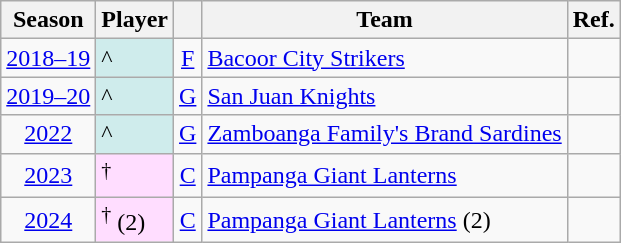<table class="wikitable sortable">
<tr>
<th>Season</th>
<th>Player</th>
<th></th>
<th>Team</th>
<th class="unsortable">Ref.</th>
</tr>
<tr>
<td align=center><a href='#'>2018–19</a></td>
<td bgcolor="#CFECEC">^</td>
<td align=center><a href='#'>F</a></td>
<td><a href='#'>Bacoor City Strikers</a></td>
<td></td>
</tr>
<tr>
<td align=center><a href='#'>2019–20</a></td>
<td bgcolor="#CFECEC">^</td>
<td align=center><a href='#'>G</a></td>
<td><a href='#'>San Juan Knights</a></td>
<td></td>
</tr>
<tr>
<td align=center><a href='#'>2022</a></td>
<td bgcolor="#CFECEC">^</td>
<td align=center><a href='#'>G</a></td>
<td><a href='#'>Zamboanga Family's Brand Sardines</a></td>
<td></td>
</tr>
<tr>
<td align=center><a href='#'>2023</a></td>
<td bgcolor="#FFDDFF"><sup>†</sup></td>
<td align=center><a href='#'>C</a></td>
<td><a href='#'>Pampanga Giant Lanterns</a></td>
<td></td>
</tr>
<tr>
<td align=center><a href='#'>2024</a></td>
<td bgcolor="#FFDDFF"><sup>†</sup> (2)</td>
<td align=center><a href='#'>C</a></td>
<td><a href='#'>Pampanga Giant Lanterns</a> (2)</td>
<td></td>
</tr>
</table>
